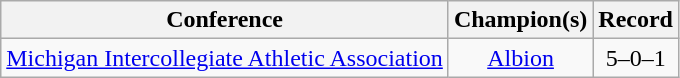<table class="wikitable" style="text-align:center;">
<tr>
<th>Conference</th>
<th>Champion(s)</th>
<th>Record</th>
</tr>
<tr>
<td><a href='#'>Michigan Intercollegiate Athletic Association</a></td>
<td><a href='#'>Albion</a></td>
<td>5–0–1</td>
</tr>
</table>
